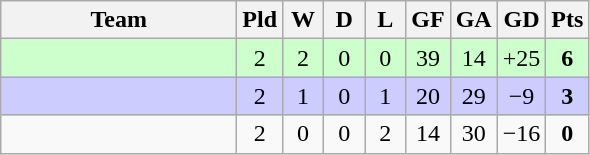<table class="wikitable" style="text-align:center;">
<tr>
<th width=150>Team</th>
<th width=20>Pld</th>
<th width=20>W</th>
<th width=20>D</th>
<th width=20>L</th>
<th width=20>GF</th>
<th width=20>GA</th>
<th width=20>GD</th>
<th width=20>Pts</th>
</tr>
<tr bgcolor=ccffcc>
<td align="left"></td>
<td>2</td>
<td>2</td>
<td>0</td>
<td>0</td>
<td>39</td>
<td>14</td>
<td>+25</td>
<td><strong>6</strong></td>
</tr>
<tr bgcolor=ccccff>
<td align="left"></td>
<td>2</td>
<td>1</td>
<td>0</td>
<td>1</td>
<td>20</td>
<td>29</td>
<td>−9</td>
<td><strong>3</strong></td>
</tr>
<tr>
<td align="left"></td>
<td>2</td>
<td>0</td>
<td>0</td>
<td>2</td>
<td>14</td>
<td>30</td>
<td>−16</td>
<td><strong>0</strong></td>
</tr>
</table>
